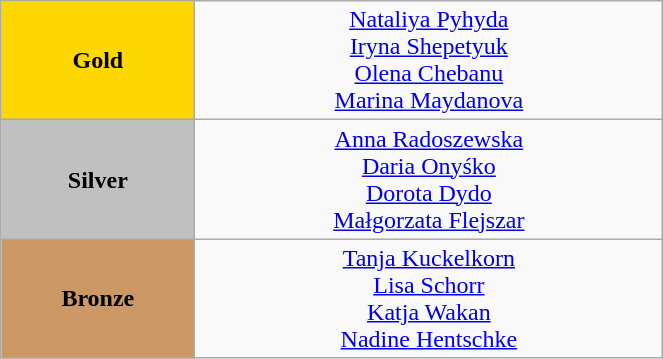<table class="wikitable" style="text-align:center; " width="35%">
<tr>
<td bgcolor="gold"><strong>Gold</strong></td>
<td><a href='#'>Nataliya Pyhyda</a><br><a href='#'>Iryna Shepetyuk</a><br><a href='#'>Olena Chebanu</a><br><a href='#'>Marina Maydanova</a><br>  <small><em></em></small></td>
</tr>
<tr>
<td bgcolor="silver"><strong>Silver</strong></td>
<td><a href='#'>Anna Radoszewska</a><br><a href='#'>Daria Onyśko</a><br><a href='#'>Dorota Dydo</a><br><a href='#'>Małgorzata Flejszar</a><br>  <small><em></em></small></td>
</tr>
<tr>
<td bgcolor="CC9966"><strong>Bronze</strong></td>
<td><a href='#'>Tanja Kuckelkorn</a><br><a href='#'>Lisa Schorr</a><br><a href='#'>Katja Wakan</a><br><a href='#'>Nadine Hentschke</a><br>  <small><em></em></small></td>
</tr>
</table>
